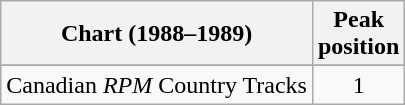<table class="wikitable">
<tr>
<th align="left">Chart (1988–1989)</th>
<th align="center">Peak<br>position</th>
</tr>
<tr>
</tr>
<tr>
<td align="left">Canadian <em>RPM</em> Country Tracks</td>
<td align="center">1</td>
</tr>
</table>
